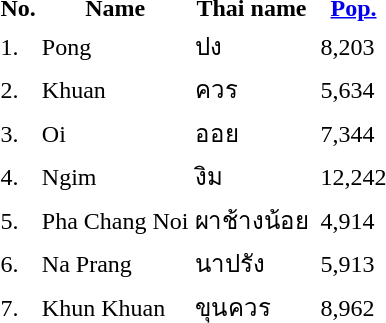<table>
<tr>
<th>No.</th>
<th>Name</th>
<th>Thai name</th>
<th></th>
<th><a href='#'>Pop.</a></th>
</tr>
<tr>
<td>1.</td>
<td>Pong</td>
<td>ปง</td>
<td></td>
<td>8,203</td>
<td></td>
</tr>
<tr>
<td>2.</td>
<td>Khuan</td>
<td>ควร</td>
<td></td>
<td>5,634</td>
<td></td>
</tr>
<tr>
<td>3.</td>
<td>Oi</td>
<td>ออย</td>
<td></td>
<td>7,344</td>
<td></td>
</tr>
<tr>
<td>4.</td>
<td>Ngim</td>
<td>งิม</td>
<td></td>
<td>12,242</td>
<td></td>
</tr>
<tr>
<td>5.</td>
<td>Pha Chang Noi</td>
<td>ผาช้างน้อย</td>
<td></td>
<td>4,914</td>
<td></td>
</tr>
<tr>
<td>6.</td>
<td>Na Prang</td>
<td>นาปรัง</td>
<td></td>
<td>5,913</td>
<td></td>
</tr>
<tr>
<td>7.</td>
<td>Khun Khuan</td>
<td>ขุนควร</td>
<td></td>
<td>8,962</td>
<td></td>
</tr>
</table>
